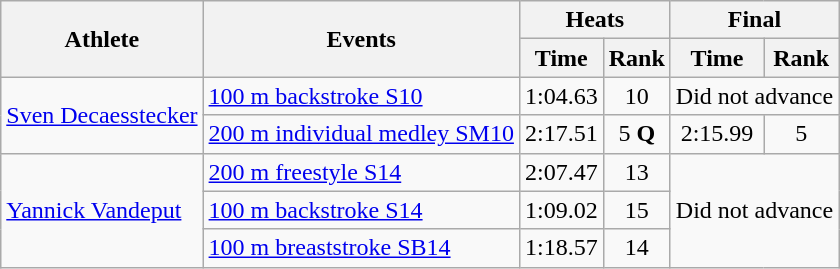<table class=wikitable>
<tr>
<th rowspan="2">Athlete</th>
<th rowspan="2">Events</th>
<th colspan="2">Heats</th>
<th colspan="2">Final</th>
</tr>
<tr>
<th>Time</th>
<th>Rank</th>
<th>Time</th>
<th>Rank</th>
</tr>
<tr>
<td rowspan="2"><a href='#'>Sven Decaesstecker</a></td>
<td><a href='#'>100 m backstroke S10</a></td>
<td align="center">1:04.63</td>
<td align="center">10</td>
<td align="center" colspan=2>Did not advance</td>
</tr>
<tr>
<td><a href='#'>200 m individual medley SM10</a></td>
<td align="center">2:17.51</td>
<td align="center">5 <strong>Q</strong></td>
<td align="center">2:15.99</td>
<td align="center">5</td>
</tr>
<tr>
<td rowspan="3"><a href='#'>Yannick Vandeput</a></td>
<td><a href='#'>200 m freestyle S14</a></td>
<td align="center">2:07.47</td>
<td align="center">13</td>
<td align="center" rowspan=3 colspan=2>Did not advance</td>
</tr>
<tr>
<td><a href='#'>100 m backstroke S14</a></td>
<td align="center">1:09.02</td>
<td align="center">15</td>
</tr>
<tr>
<td><a href='#'>100 m breaststroke SB14</a></td>
<td align="center">1:18.57</td>
<td align="center">14</td>
</tr>
</table>
